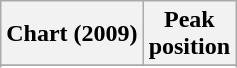<table class="wikitable sortable plainrowheaders" style="text-align:center">
<tr>
<th scope="col">Chart (2009)</th>
<th scope="col">Peak<br>position</th>
</tr>
<tr>
</tr>
<tr>
</tr>
<tr>
</tr>
<tr>
</tr>
</table>
